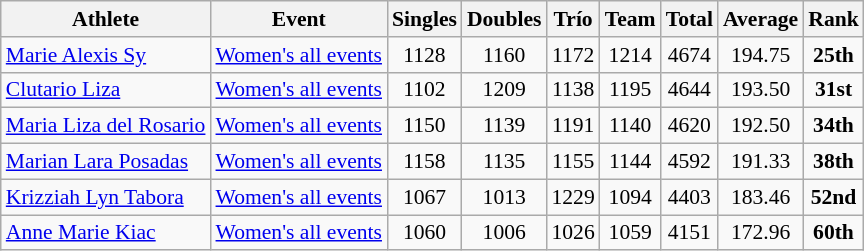<table class="wikitable" border="1" style="font-size:90%">
<tr>
<th>Athlete</th>
<th>Event</th>
<th>Singles</th>
<th>Doubles</th>
<th>Trío</th>
<th>Team</th>
<th>Total</th>
<th>Average</th>
<th>Rank</th>
</tr>
<tr>
<td><a href='#'>Marie Alexis Sy</a></td>
<td><a href='#'>Women's all events</a></td>
<td align=center>1128</td>
<td align=center>1160</td>
<td align=center>1172</td>
<td align=center>1214</td>
<td align=center>4674</td>
<td align=center>194.75</td>
<td align=center><strong>25th</strong></td>
</tr>
<tr>
<td><a href='#'>Clutario Liza</a></td>
<td><a href='#'>Women's all events</a></td>
<td align=center>1102</td>
<td align=center>1209</td>
<td align=center>1138</td>
<td align=center>1195</td>
<td align=center>4644</td>
<td align=center>193.50</td>
<td align=center><strong>31st</strong></td>
</tr>
<tr>
<td><a href='#'>Maria Liza del Rosario</a></td>
<td><a href='#'>Women's all events</a></td>
<td align=center>1150</td>
<td align=center>1139</td>
<td align=center>1191</td>
<td align=center>1140</td>
<td align=center>4620</td>
<td align=center>192.50</td>
<td align=center><strong>34th</strong></td>
</tr>
<tr>
<td><a href='#'>Marian Lara Posadas</a></td>
<td><a href='#'>Women's all events</a></td>
<td align=center>1158</td>
<td align=center>1135</td>
<td align=center>1155</td>
<td align=center>1144</td>
<td align=center>4592</td>
<td align=center>191.33</td>
<td align=center><strong>38th</strong></td>
</tr>
<tr>
<td><a href='#'>Krizziah Lyn Tabora</a></td>
<td><a href='#'>Women's all events</a></td>
<td align=center>1067</td>
<td align=center>1013</td>
<td align=center>1229</td>
<td align=center>1094</td>
<td align=center>4403</td>
<td align=center>183.46</td>
<td align=center><strong>52nd</strong></td>
</tr>
<tr>
<td><a href='#'>Anne Marie Kiac</a></td>
<td><a href='#'>Women's all events</a></td>
<td align=center>1060</td>
<td align=center>1006</td>
<td align=center>1026</td>
<td align=center>1059</td>
<td align=center>4151</td>
<td align=center>172.96</td>
<td align=center><strong>60th</strong></td>
</tr>
</table>
